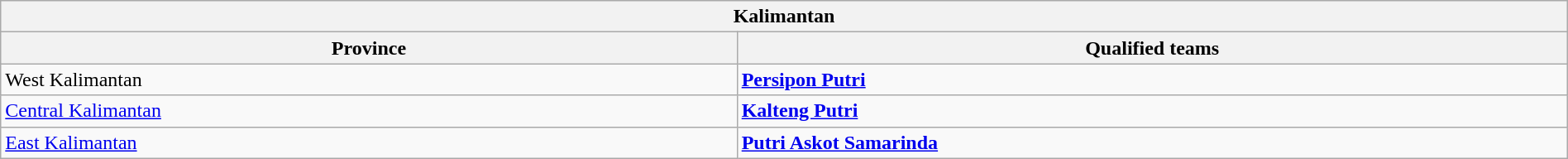<table class="wikitable sortable" style="width:100%;">
<tr>
<th colspan="2"><strong>Kalimantan</strong></th>
</tr>
<tr>
<th style="width:47%;">Province</th>
<th style="width:53%;">Qualified teams</th>
</tr>
<tr>
<td> West Kalimantan</td>
<td><strong><a href='#'>Persipon Putri</a></strong></td>
</tr>
<tr>
<td> <a href='#'>Central Kalimantan</a></td>
<td><strong><a href='#'>Kalteng Putri</a></strong></td>
</tr>
<tr>
<td> <a href='#'>East Kalimantan</a></td>
<td><strong><a href='#'>Putri Askot Samarinda</a></strong></td>
</tr>
</table>
